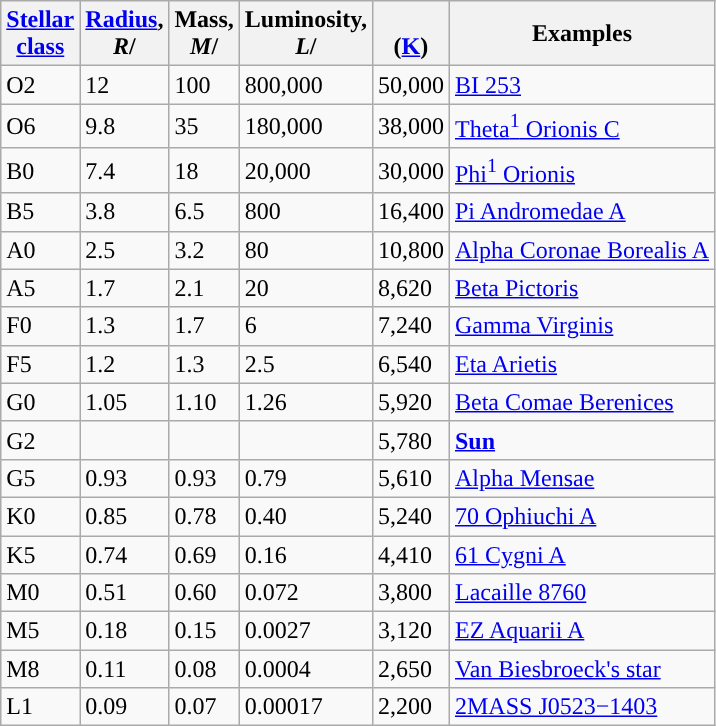<table class="wikitable">
<tr>
<th><a href='#'>Stellar <br>class</a></th>
<th><a href='#'>Radius</a>, <br><em>R</em>/</th>
<th>Mass, <br><em>M</em>/</th>
<th>Luminosity, <br><em>L</em>/</th>
<th> <br>(<a href='#'>K</a>)</th>
<th>Examples</th>
</tr>
<tr>
<td>O2</td>
<td>12</td>
<td>100</td>
<td>800,000</td>
<td class="mw-no-invert" style="background-color:#">50,000</td>
<td style="text-align: left;"><a href='#'>BI 253</a></td>
</tr>
<tr>
<td>O6</td>
<td>9.8</td>
<td>35</td>
<td>180,000</td>
<td class="mw-no-invert" style="background-color:#">38,000</td>
<td style="text-align:left;"><a href='#'>Theta<sup>1</sup> Orionis C</a></td>
</tr>
<tr>
<td>B0</td>
<td>7.4</td>
<td>18</td>
<td>20,000</td>
<td class="mw-no-invert" style="background-color:#">30,000</td>
<td style="text-align:left;"><a href='#'>Phi<sup>1</sup> Orionis</a></td>
</tr>
<tr>
<td>B5</td>
<td>3.8</td>
<td>6.5</td>
<td>800</td>
<td class="mw-no-invert" style="background-color:#">16,400</td>
<td style="text-align:left;"><a href='#'>Pi Andromedae A</a></td>
</tr>
<tr>
<td>A0</td>
<td>2.5</td>
<td>3.2</td>
<td>80</td>
<td class="mw-no-invert" style="background-color:#">10,800</td>
<td style="text-align:left;"><a href='#'>Alpha Coronae Borealis A</a></td>
</tr>
<tr>
<td>A5</td>
<td>1.7</td>
<td>2.1</td>
<td>20</td>
<td class="mw-no-invert" style="background-color:#">8,620</td>
<td style="text-align:left;"><a href='#'>Beta Pictoris</a></td>
</tr>
<tr>
<td>F0</td>
<td>1.3</td>
<td>1.7</td>
<td>6</td>
<td class="mw-no-invert" style="background-color:#">7,240</td>
<td style="text-align:left;"><a href='#'>Gamma Virginis</a></td>
</tr>
<tr>
<td>F5</td>
<td>1.2</td>
<td>1.3</td>
<td>2.5</td>
<td class="mw-no-invert" style="background-color:#">6,540</td>
<td style="text-align:left;"><a href='#'>Eta Arietis</a></td>
</tr>
<tr>
<td>G0</td>
<td>1.05</td>
<td>1.10</td>
<td>1.26</td>
<td class="mw-no-invert" style="background-color:#">5,920</td>
<td style="text-align:left;"><a href='#'>Beta Comae Berenices</a></td>
</tr>
<tr>
<td>G2</td>
<td></td>
<td></td>
<td></td>
<td class="mw-no-invert" style="background-color:#">5,780</td>
<td style="text-align:left;"><strong><a href='#'>Sun</a></strong></td>
</tr>
<tr>
<td>G5</td>
<td>0.93</td>
<td>0.93</td>
<td>0.79</td>
<td class="mw-no-invert" style="background-color:#">5,610</td>
<td style="text-align:left;"><a href='#'>Alpha Mensae</a></td>
</tr>
<tr>
<td>K0</td>
<td>0.85</td>
<td>0.78</td>
<td>0.40</td>
<td class="mw-no-invert" style="background-color:#">5,240</td>
<td style="text-align:left;"><a href='#'>70 Ophiuchi A</a></td>
</tr>
<tr>
<td>K5</td>
<td>0.74</td>
<td>0.69</td>
<td>0.16</td>
<td class="mw-no-invert" style="background-color:#">4,410</td>
<td style="text-align:left;"><a href='#'>61 Cygni A</a></td>
</tr>
<tr>
<td>M0</td>
<td>0.51</td>
<td>0.60</td>
<td>0.072</td>
<td class="mw-no-invert" style="background-color:#">3,800</td>
<td style="text-align:left;"><a href='#'>Lacaille 8760</a></td>
</tr>
<tr>
<td>M5</td>
<td>0.18</td>
<td>0.15</td>
<td>0.0027</td>
<td class="mw-no-invert" style="background-color:#">3,120</td>
<td style="text-align:left;"><a href='#'>EZ Aquarii A</a></td>
</tr>
<tr>
<td>M8</td>
<td>0.11</td>
<td>0.08</td>
<td>0.0004</td>
<td class="mw-no-invert" style="background-color:#">2,650</td>
<td style="text-align:left;"><a href='#'>Van Biesbroeck's star</a></td>
</tr>
<tr>
<td>L1</td>
<td>0.09</td>
<td>0.07</td>
<td>0.00017</td>
<td class="mw-no-invert" style="background-color:#">2,200</td>
<td style="text-align:left;"><a href='#'>2MASS J0523−1403</a></td>
</tr>
</table>
